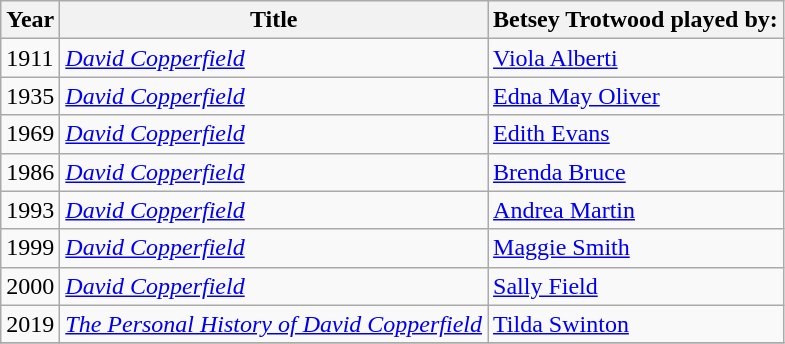<table class="wikitable">
<tr>
<th>Year</th>
<th>Title</th>
<th>Betsey Trotwood played by:</th>
</tr>
<tr>
<td>1911</td>
<td><em><a href='#'>David Copperfield</a></em></td>
<td><a href='#'>Viola Alberti</a></td>
</tr>
<tr>
<td>1935</td>
<td><em><a href='#'>David Copperfield</a></em></td>
<td><a href='#'>Edna May Oliver</a></td>
</tr>
<tr>
<td>1969</td>
<td><em><a href='#'>David Copperfield</a></em></td>
<td><a href='#'>Edith Evans</a></td>
</tr>
<tr>
<td>1986</td>
<td><em><a href='#'>David Copperfield</a></em></td>
<td><a href='#'>Brenda Bruce</a></td>
</tr>
<tr>
<td>1993</td>
<td><em><a href='#'>David Copperfield</a></em></td>
<td><a href='#'>Andrea Martin</a></td>
</tr>
<tr>
<td>1999</td>
<td><em><a href='#'>David Copperfield</a></em></td>
<td><a href='#'>Maggie Smith</a></td>
</tr>
<tr>
<td>2000</td>
<td><em><a href='#'>David Copperfield</a></em></td>
<td><a href='#'>Sally Field</a></td>
</tr>
<tr>
<td>2019</td>
<td><em><a href='#'>The Personal History of David Copperfield</a></em></td>
<td><a href='#'>Tilda Swinton</a></td>
</tr>
<tr>
</tr>
</table>
